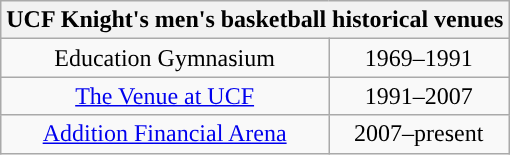<table class="wikitable" style="text-align:center">
<tr>
<th colspan="2">UCF Knight's men's basketball historical venues</th>
</tr>
<tr>
<td>Education Gymnasium</td>
<td>1969–1991</td>
</tr>
<tr>
<td><a href='#'>The Venue at UCF</a></td>
<td>1991–2007</td>
</tr>
<tr>
<td><a href='#'>Addition Financial Arena</a></td>
<td>2007–present</td>
</tr>
</table>
